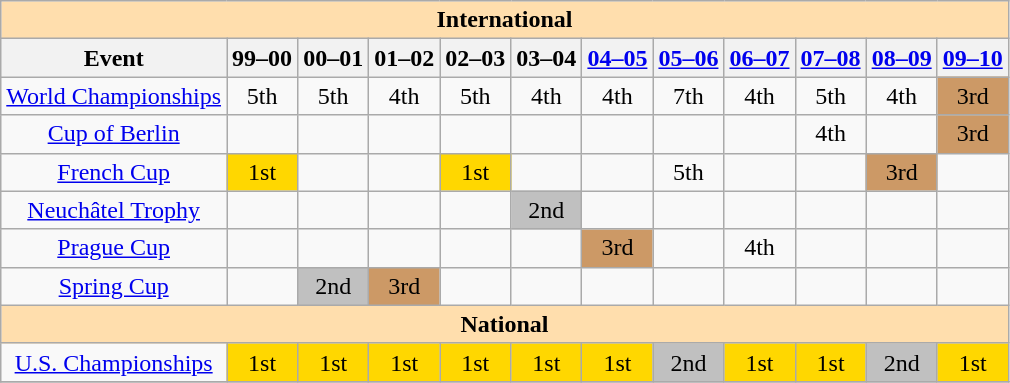<table class="wikitable">
<tr>
<th style="background-color: #ffdead; " colspan="15" align=center><strong>International</strong></th>
</tr>
<tr>
<th>Event</th>
<th>99–00</th>
<th>00–01</th>
<th>01–02</th>
<th>02–03</th>
<th>03–04</th>
<th><a href='#'>04–05</a></th>
<th><a href='#'>05–06</a></th>
<th><a href='#'>06–07</a></th>
<th><a href='#'>07–08</a></th>
<th><a href='#'>08–09</a></th>
<th><a href='#'>09–10</a></th>
</tr>
<tr>
<td align="center"><a href='#'>World Championships</a></td>
<td 1999-00 align="center">5th</td>
<td 2000-01 align="center">5th</td>
<td 2001-02 align="center">4th</td>
<td 2002-03 align="center">5th</td>
<td 2003-04 align="center">4th</td>
<td 2004-05 align="center">4th</td>
<td 2005-06 align="center">7th</td>
<td 2006-07 align="center">4th</td>
<td 2007-08 align="center">5th</td>
<td 2008-09 align="center">4th</td>
<td 2009-10 align="center" bgcolor="cc9966">3rd</td>
</tr>
<tr>
<td align="center"><a href='#'>Cup of Berlin</a></td>
<td 1999-00 align="center"></td>
<td 2000-01 align="center"></td>
<td 2001-02 align="center"></td>
<td 2002-03 align="center"></td>
<td 2003-04 align="center"></td>
<td 2004-05 align="center"></td>
<td 2005-06 align="center"></td>
<td 2006-07 align="center"></td>
<td 2007-08 align="center">4th</td>
<td 2008-09 align="center"></td>
<td 2009-10 align="center" bgcolor="cc9966">3rd</td>
</tr>
<tr>
<td align="center"><a href='#'>French Cup</a></td>
<td 1999-00 align="center" bgcolor="gold">1st</td>
<td 2000-01 align="center"></td>
<td 2001-02 align="center"></td>
<td 2002-03 align="center" bgcolor="gold">1st</td>
<td 2003-04 align="center"></td>
<td 2004-05 align="center"></td>
<td 2005-06 align="center">5th</td>
<td 2006-07 align="center"></td>
<td 2007-08 align="center"></td>
<td 2008-09 align="center" bgcolor="cc9966">3rd</td>
<td 2009-10 align="center"></td>
</tr>
<tr>
<td align="center"><a href='#'>Neuchâtel Trophy</a></td>
<td 1999-00 align="center"></td>
<td 2000-01 align="center"></td>
<td 2001-02 align="center"></td>
<td 2002-03 align="center"></td>
<td 2003-04 align="center" bgcolor="silver">2nd</td>
<td 2004-05 align="center"></td>
<td 2005-06 align="center"></td>
<td 2006-07 align="center"></td>
<td 2007-08 align="center"></td>
<td 2008-09 align="center"></td>
<td 2009-10 align="center"></td>
</tr>
<tr>
<td align="center"><a href='#'>Prague Cup</a></td>
<td 1999-00 align="center"></td>
<td 2000-01 align="center"></td>
<td 2001-02 align="center"></td>
<td 2002-03 align="center"></td>
<td 2003-04 align="center"></td>
<td 2004-05 align="center" bgcolor="cc9966">3rd</td>
<td 2005-06 align="center"></td>
<td 2006-07 align="center">4th</td>
<td 2007-08 align="center"></td>
<td 2008-09 align="center"></td>
<td 2009-10 align="center"></td>
</tr>
<tr>
<td align="center"><a href='#'>Spring Cup</a></td>
<td 1999-00 align="center"></td>
<td 2000-01 align="center" bgcolor="silver">2nd</td>
<td 2001-02 align="center" bgcolor="cc9966">3rd</td>
<td 2002-03 align="center"></td>
<td 2003-04 align="center"></td>
<td 2004-05 align="center"></td>
<td 2005-06 align="center"></td>
<td 2006-07 align="center"></td>
<td 2007-08 align="center"></td>
<td 2008-09 align="center"></td>
<td 2009-10 align="center"></td>
</tr>
<tr>
<th style="background-color: #ffdead; " colspan="15" align="center"><strong>National</strong></th>
</tr>
<tr>
<td align="center"><a href='#'>U.S. Championships</a></td>
<td 1999-00 align="center" bgcolor="gold">1st</td>
<td 2000-01 align="center" bgcolor="gold">1st</td>
<td 2001-02 align="center" bgcolor="gold">1st</td>
<td 2002-03 align="center" bgcolor="gold">1st</td>
<td 2003-04 align="center" bgcolor="gold">1st</td>
<td 2004-05 align="center" bgcolor="gold">1st</td>
<td 2005-06 align="center" bgcolor="silver">2nd</td>
<td 2006-07 align="center" bgcolor="gold">1st</td>
<td 2007-08 align="center" bgcolor="gold">1st</td>
<td 2008-09 align="center" bgcolor="silver">2nd</td>
<td 2009-10 align="center" bgcolor="gold">1st</td>
</tr>
<tr>
</tr>
</table>
